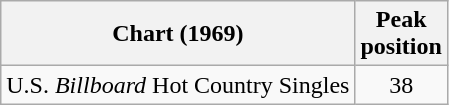<table class="wikitable sortable">
<tr>
<th align="left">Chart (1969)</th>
<th align="center">Peak<br>position</th>
</tr>
<tr>
<td align="left">U.S. <em>Billboard</em> Hot Country Singles</td>
<td align="center">38</td>
</tr>
</table>
